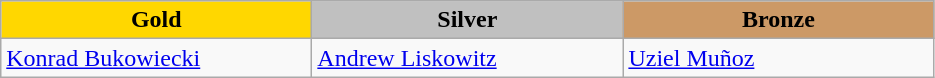<table class="wikitable" style="text-align:left">
<tr align="center">
<td width=200 bgcolor=gold><strong>Gold</strong></td>
<td width=200 bgcolor=silver><strong>Silver</strong></td>
<td width=200 bgcolor=CC9966><strong>Bronze</strong></td>
</tr>
<tr>
<td><a href='#'>Konrad Bukowiecki</a><br></td>
<td><a href='#'>Andrew Liskowitz</a><br></td>
<td><a href='#'>Uziel Muñoz</a><br></td>
</tr>
</table>
